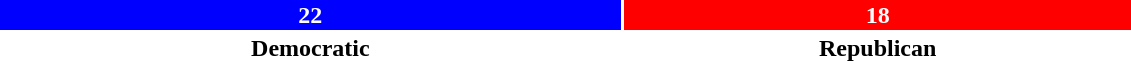<table style="width:60%; text-align:center;">
<tr style="color:white;">
<td style="background:blue; width:55.0%;"><strong>22</strong></td>
<td style="background:red; width:45.0%;"><strong>18</strong></td>
</tr>
<tr>
<td><span><strong>Democratic</strong></span></td>
<td><span><strong>Republican</strong></span></td>
</tr>
</table>
